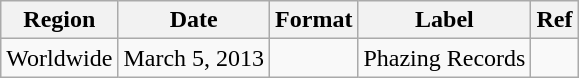<table class="wikitable">
<tr>
<th>Region</th>
<th>Date</th>
<th>Format</th>
<th>Label</th>
<th>Ref</th>
</tr>
<tr>
<td>Worldwide</td>
<td>March 5, 2013</td>
<td></td>
<td>Phazing Records</td>
<td></td>
</tr>
</table>
